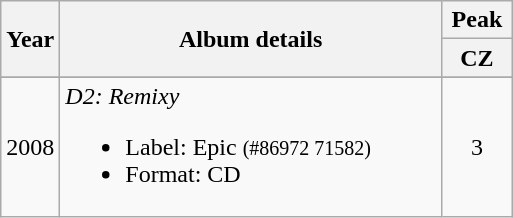<table class="wikitable" style="text-align:center;">
<tr>
<th rowspan="2" width="5">Year</th>
<th rowspan="2" width="247">Album details</th>
<th colspan="1" width="25">Peak</th>
</tr>
<tr>
<th rowspan="1" width="40">CZ</th>
</tr>
<tr style="font-size:smaller;">
</tr>
<tr>
<td>2008</td>
<td align="left"><em>D2: Remixy</em><br><ul><li>Label: Epic <small>(#86972 71582)</small></li><li>Format: CD</li></ul></td>
<td>3</td>
</tr>
</table>
